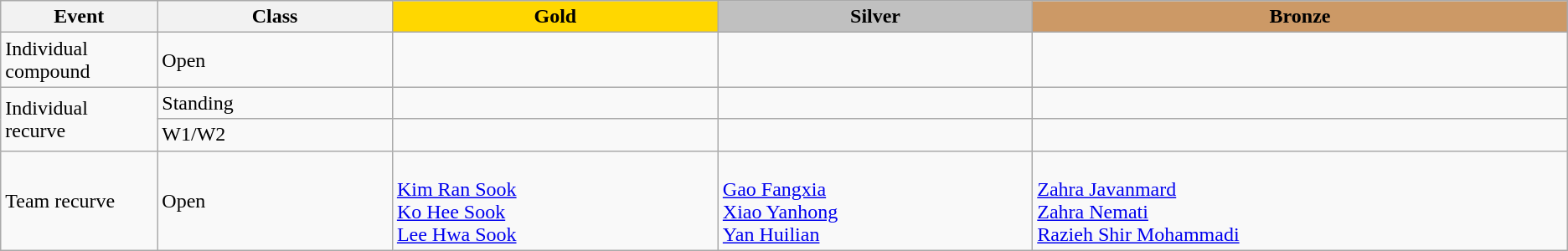<table class=wikitable style="font-size:100%">
<tr>
<th rowspan="1" width="10%">Event</th>
<th rowspan="1" width="15%">Class</th>
<th rowspan="1" style="background:gold;">Gold</th>
<th colspan="1" style="background:silver;">Silver</th>
<th colspan="1" style="background:#CC9966;">Bronze</th>
</tr>
<tr>
<td rowspan="1">Individual compound<br></td>
<td>Open</td>
<td></td>
<td></td>
<td></td>
</tr>
<tr>
<td rowspan="2">Individual recurve<br></td>
<td>Standing</td>
<td></td>
<td></td>
<td></td>
</tr>
<tr>
<td>W1/W2</td>
<td></td>
<td></td>
<td></td>
</tr>
<tr>
<td rowspan="1">Team recurve<br></td>
<td>Open</td>
<td><br><a href='#'>Kim Ran Sook</a><br><a href='#'>Ko Hee Sook</a><br><a href='#'>Lee Hwa Sook</a></td>
<td><br><a href='#'>Gao Fangxia</a><br><a href='#'>Xiao Yanhong</a><br><a href='#'>Yan Huilian</a></td>
<td><br><a href='#'>Zahra Javanmard</a><br><a href='#'>Zahra Nemati</a><br><a href='#'>Razieh Shir Mohammadi</a></td>
</tr>
</table>
